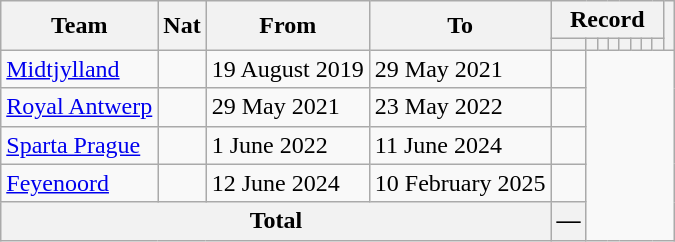<table class="wikitable" style="text-align: center">
<tr>
<th rowspan="2">Team</th>
<th rowspan="2">Nat</th>
<th rowspan="2">From</th>
<th rowspan="2">To</th>
<th colspan="8">Record</th>
<th rowspan=2></th>
</tr>
<tr>
<th></th>
<th></th>
<th></th>
<th></th>
<th></th>
<th></th>
<th></th>
<th></th>
</tr>
<tr>
<td align=left><a href='#'>Midtjylland</a></td>
<td align=left></td>
<td align=left>19 August 2019</td>
<td align=left>29 May 2021<br></td>
<td></td>
</tr>
<tr>
<td align=left><a href='#'>Royal Antwerp</a></td>
<td align=left></td>
<td align=left>29 May 2021</td>
<td align=left>23 May 2022<br></td>
<td></td>
</tr>
<tr>
<td align=left><a href='#'>Sparta Prague</a></td>
<td align=left></td>
<td align=left>1 June 2022</td>
<td align=left>11 June 2024<br></td>
<td></td>
</tr>
<tr>
<td align=left><a href='#'>Feyenoord</a></td>
<td align=left></td>
<td align=left>12 June 2024</td>
<td align=left>10 February 2025<br></td>
<td></td>
</tr>
<tr>
<th colspan="4">Total<br></th>
<th>—</th>
</tr>
</table>
